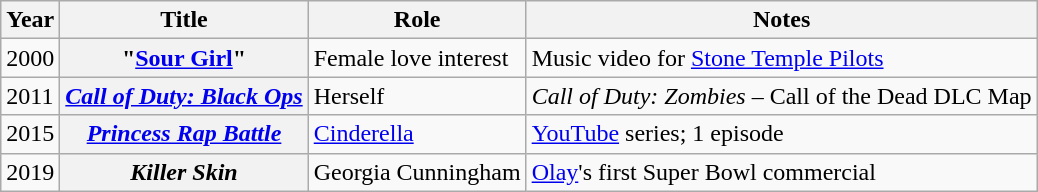<table class="wikitable plainrowheaders sortable">
<tr>
<th scope="col">Year</th>
<th scope="col">Title</th>
<th scope="col">Role</th>
<th scope="col" class="unsortable">Notes</th>
</tr>
<tr>
<td>2000</td>
<th scope="row">"<a href='#'>Sour Girl</a>"</th>
<td>Female love interest</td>
<td>Music video for <a href='#'>Stone Temple Pilots</a></td>
</tr>
<tr>
<td>2011 </td>
<th scope="row"><em><a href='#'>Call of Duty: Black Ops</a></em></th>
<td>Herself</td>
<td><em>Call of Duty: Zombies</em> – Call of the Dead DLC Map</td>
</tr>
<tr>
<td>2015</td>
<th scope="row"><em><a href='#'>Princess Rap Battle</a></em></th>
<td><a href='#'>Cinderella</a></td>
<td><a href='#'>YouTube</a> series; 1 episode</td>
</tr>
<tr>
<td>2019</td>
<th scope="row"><em>Killer Skin</em></th>
<td>Georgia Cunningham</td>
<td><a href='#'>Olay</a>'s first Super Bowl commercial</td>
</tr>
</table>
